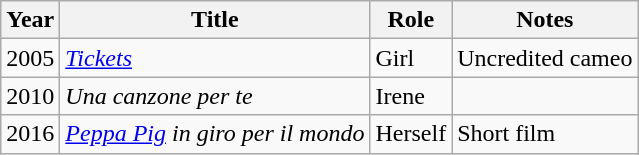<table class="wikitable">
<tr>
<th>Year</th>
<th>Title</th>
<th>Role</th>
<th>Notes</th>
</tr>
<tr>
<td>2005</td>
<td><em><a href='#'>Tickets</a></em></td>
<td>Girl</td>
<td>Uncredited cameo</td>
</tr>
<tr>
<td>2010</td>
<td><em>Una canzone per te</em></td>
<td>Irene</td>
<td></td>
</tr>
<tr>
<td>2016</td>
<td><em><a href='#'>Peppa Pig</a> in giro per il mondo</em></td>
<td>Herself</td>
<td>Short film</td>
</tr>
</table>
